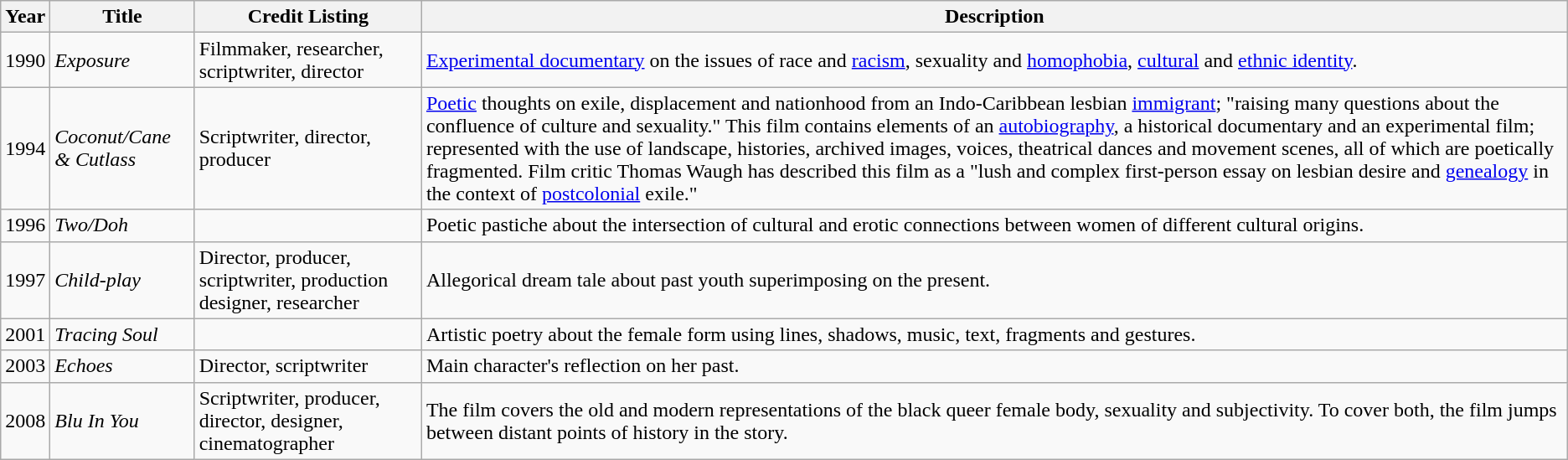<table class="wikitable">
<tr>
<th>Year</th>
<th>Title</th>
<th>Credit Listing</th>
<th>Description</th>
</tr>
<tr>
<td>1990</td>
<td><em>Exposure</em></td>
<td>Filmmaker, researcher, scriptwriter, director</td>
<td><a href='#'>Experimental documentary</a> on the issues of race and <a href='#'>racism</a>, sexuality and <a href='#'>homophobia</a>, <a href='#'>cultural</a> and <a href='#'>ethnic identity</a>.</td>
</tr>
<tr>
<td>1994</td>
<td><em>Coconut/Cane & Cutlass</em></td>
<td>Scriptwriter, director, producer</td>
<td><a href='#'>Poetic</a> thoughts on exile, displacement and nationhood from an Indo-Caribbean lesbian <a href='#'>immigrant</a>; "raising many questions about the confluence of culture and sexuality." This film contains elements of an <a href='#'>autobiography</a>, a historical documentary and an experimental film; represented with the use of landscape, histories, archived images, voices, theatrical dances and movement scenes, all of which are poetically fragmented. Film critic Thomas Waugh has described this film as a "lush and complex first-person essay on lesbian desire and <a href='#'>genealogy</a> in the context of <a href='#'>postcolonial</a> exile."</td>
</tr>
<tr>
<td>1996</td>
<td><em>Two/Doh</em></td>
<td></td>
<td>Poetic pastiche about the intersection of cultural and erotic connections between women of different cultural origins.</td>
</tr>
<tr>
<td>1997</td>
<td><em>Child-play</em></td>
<td>Director, producer, scriptwriter, production designer, researcher</td>
<td>Allegorical dream tale about past youth superimposing on the present.</td>
</tr>
<tr>
<td>2001</td>
<td><em>Tracing Soul</em></td>
<td></td>
<td>Artistic poetry about the female form using lines, shadows, music, text, fragments and gestures.</td>
</tr>
<tr>
<td>2003</td>
<td><em>Echoes</em></td>
<td>Director, scriptwriter</td>
<td>Main character's reflection on her past.</td>
</tr>
<tr>
<td>2008</td>
<td><em>Blu In You</em></td>
<td>Scriptwriter, producer, director, designer, cinematographer</td>
<td>The film covers the old and modern representations of the black queer female body, sexuality and subjectivity. To cover both, the film jumps between distant points of history in the story.</td>
</tr>
</table>
